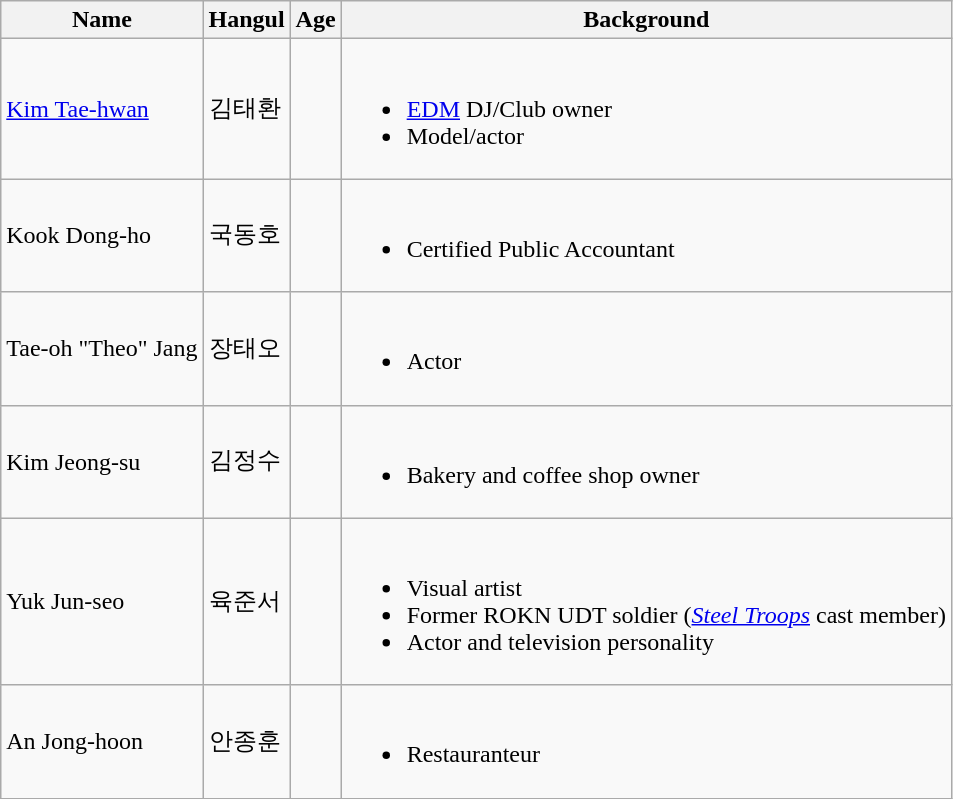<table class="wikitable">
<tr>
<th>Name</th>
<th>Hangul</th>
<th>Age</th>
<th>Background</th>
</tr>
<tr>
<td><a href='#'>Kim Tae-hwan</a></td>
<td>김태환</td>
<td></td>
<td><br><ul><li><a href='#'>EDM</a> DJ/Club owner</li><li>Model/actor</li></ul></td>
</tr>
<tr>
<td>Kook Dong-ho</td>
<td>국동호</td>
<td></td>
<td><br><ul><li>Certified Public Accountant</li></ul></td>
</tr>
<tr>
<td>Tae-oh "Theo" Jang</td>
<td>장태오</td>
<td></td>
<td><br><ul><li>Actor</li></ul></td>
</tr>
<tr>
<td>Kim Jeong-su</td>
<td>김정수</td>
<td></td>
<td><br><ul><li>Bakery and coffee shop owner</li></ul></td>
</tr>
<tr>
<td>Yuk Jun-seo</td>
<td>육준서</td>
<td></td>
<td><br><ul><li>Visual artist</li><li>Former ROKN UDT soldier (<em><a href='#'>Steel Troops</a></em> cast member)</li><li>Actor and television personality</li></ul></td>
</tr>
<tr>
<td>An Jong-hoon</td>
<td>안종훈</td>
<td></td>
<td><br><ul><li>Restauranteur</li></ul></td>
</tr>
</table>
